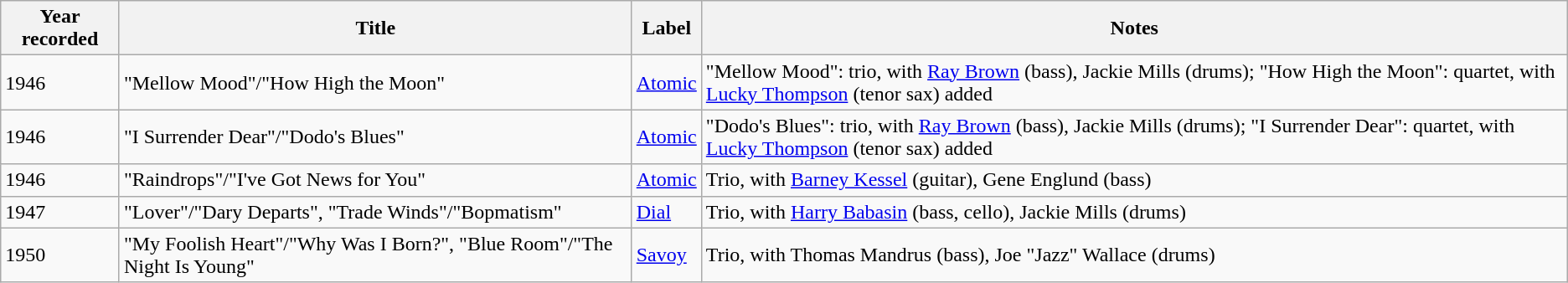<table class="wikitable sortable">
<tr>
<th>Year recorded</th>
<th>Title</th>
<th>Label</th>
<th>Notes</th>
</tr>
<tr>
<td>1946</td>
<td>"Mellow Mood"/"How High the Moon"</td>
<td><a href='#'>Atomic</a></td>
<td>"Mellow Mood": trio, with <a href='#'>Ray Brown</a> (bass), Jackie Mills (drums); "How High the Moon": quartet, with <a href='#'>Lucky Thompson</a> (tenor sax) added</td>
</tr>
<tr>
<td>1946</td>
<td>"I Surrender Dear"/"Dodo's Blues"</td>
<td><a href='#'>Atomic</a></td>
<td>"Dodo's Blues": trio, with <a href='#'>Ray Brown</a> (bass), Jackie Mills (drums); "I Surrender Dear": quartet, with <a href='#'>Lucky Thompson</a> (tenor sax) added</td>
</tr>
<tr>
<td>1946</td>
<td>"Raindrops"/"I've Got News for You"</td>
<td><a href='#'>Atomic</a></td>
<td>Trio, with <a href='#'>Barney Kessel</a> (guitar), Gene Englund (bass)</td>
</tr>
<tr>
<td>1947</td>
<td>"Lover"/"Dary Departs", "Trade Winds"/"Bopmatism"</td>
<td><a href='#'>Dial</a></td>
<td>Trio, with <a href='#'>Harry Babasin</a> (bass, cello), Jackie Mills (drums)</td>
</tr>
<tr>
<td>1950</td>
<td>"My Foolish Heart"/"Why Was I Born?", "Blue Room"/"The Night Is Young"</td>
<td><a href='#'>Savoy</a></td>
<td>Trio, with Thomas Mandrus (bass), Joe "Jazz" Wallace (drums)</td>
</tr>
</table>
